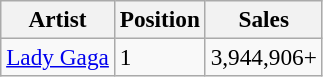<table class="wikitable" style="font-size:97%; text-align:center;">
<tr>
<th align="left">Artist</th>
<th align="left">Position</th>
<th aligh="left">Sales</th>
</tr>
<tr>
<td align="left"><a href='#'>Lady Gaga</a></td>
<td align="left">1</td>
<td align="left">3,944,906+</td>
</tr>
</table>
